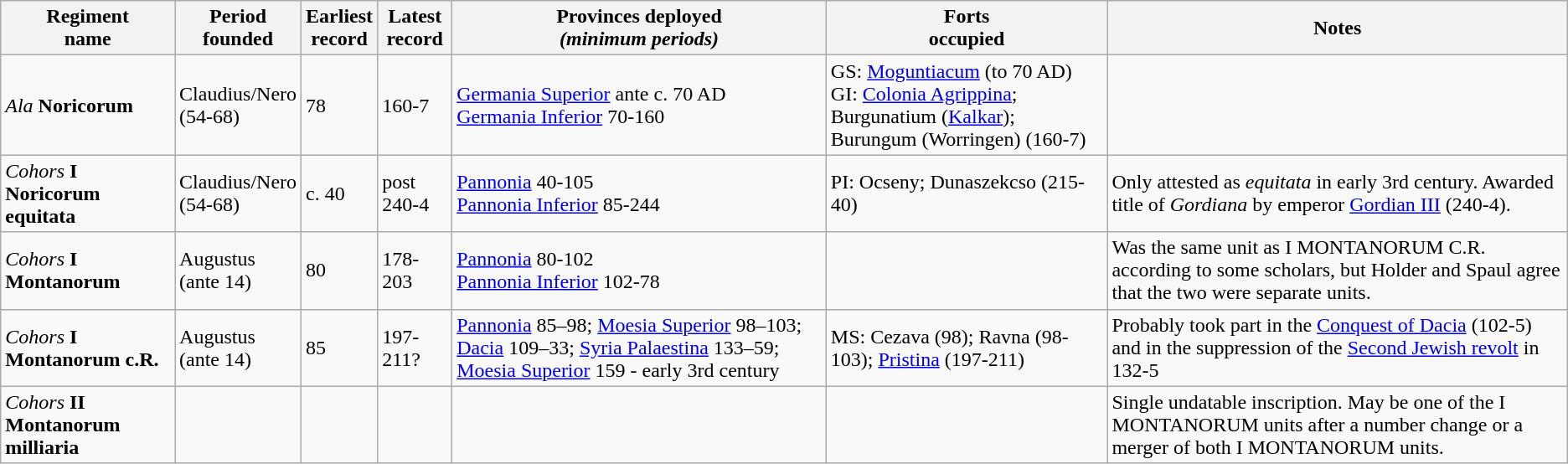<table class=wikitable>
<tr>
<th>Regiment<br>name</th>
<th>Period<br>founded</th>
<th>Earliest<br>record</th>
<th>Latest<br>record</th>
<th>Provinces deployed<br><em>(minimum periods)</em></th>
<th>Forts<br>occupied</th>
<th>Notes</th>
</tr>
<tr>
<td><em>Ala</em> <strong>Noricorum</strong></td>
<td>Claudius/Nero<br>(54-68)</td>
<td>78</td>
<td>160-7</td>
<td><a href='#'>Germania Superior</a> ante c. 70 AD<br><a href='#'>Germania Inferior</a> 70-160</td>
<td>GS: <a href='#'>Moguntiacum</a> (to 70 AD)<br>GI: <a href='#'>Colonia Agrippina</a>; Burgunatium (<a href='#'>Kalkar</a>); Burungum (Worringen) (160-7)</td>
<td></td>
</tr>
<tr>
<td><em>Cohors</em> <strong>I Noricorum equitata</strong></td>
<td>Claudius/Nero<br>(54-68)</td>
<td>c. 40</td>
<td>post 240-4</td>
<td><a href='#'>Pannonia</a> 40-105<br><a href='#'>Pannonia Inferior</a> 85-244</td>
<td>PI: Ocseny; Dunaszekcso (215-40)</td>
<td>Only attested as <em>equitata</em> in early 3rd century. Awarded title of <em>Gordiana</em> by emperor <a href='#'>Gordian III</a> (240-4).</td>
</tr>
<tr>
<td><em>Cohors</em> <strong>I Montanorum</strong></td>
<td>Augustus<br>(ante 14)</td>
<td>80</td>
<td>178-203</td>
<td><a href='#'>Pannonia</a> 80-102<br><a href='#'>Pannonia Inferior</a> 102-78</td>
<td></td>
<td>Was the same unit as I MONTANORUM C.R. according to some scholars, but Holder and Spaul agree that the two were separate units.</td>
</tr>
<tr>
<td><em>Cohors</em> <strong>I Montanorum c.R.</strong></td>
<td>Augustus<br>(ante 14)</td>
<td>85</td>
<td>197-211?</td>
<td><a href='#'>Pannonia</a> 85–98; <a href='#'>Moesia Superior</a> 98–103; <a href='#'>Dacia</a> 109–33; <a href='#'>Syria Palaestina</a> 133–59; <a href='#'>Moesia Superior</a> 159 - early 3rd century</td>
<td>MS: Cezava (98); Ravna (98-103); <a href='#'>Pristina</a> (197-211)</td>
<td>Probably took part in the <a href='#'>Conquest of Dacia</a> (102-5) and in the suppression of the <a href='#'>Second Jewish revolt</a> in 132-5</td>
</tr>
<tr>
<td><em>Cohors</em> <strong>II Montanorum milliaria</strong></td>
<td></td>
<td></td>
<td></td>
<td></td>
<td></td>
<td>Single undatable inscription. May be one of the I MONTANORUM units after a number change or a merger of both I MONTANORUM units.</td>
</tr>
</table>
